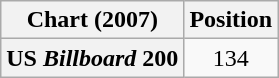<table class="wikitable sortable plainrowheaders" style="text-align:center">
<tr>
<th scope="col">Chart (2007)</th>
<th scope="col">Position</th>
</tr>
<tr>
<th scope="row">US <em>Billboard</em> 200</th>
<td>134</td>
</tr>
</table>
